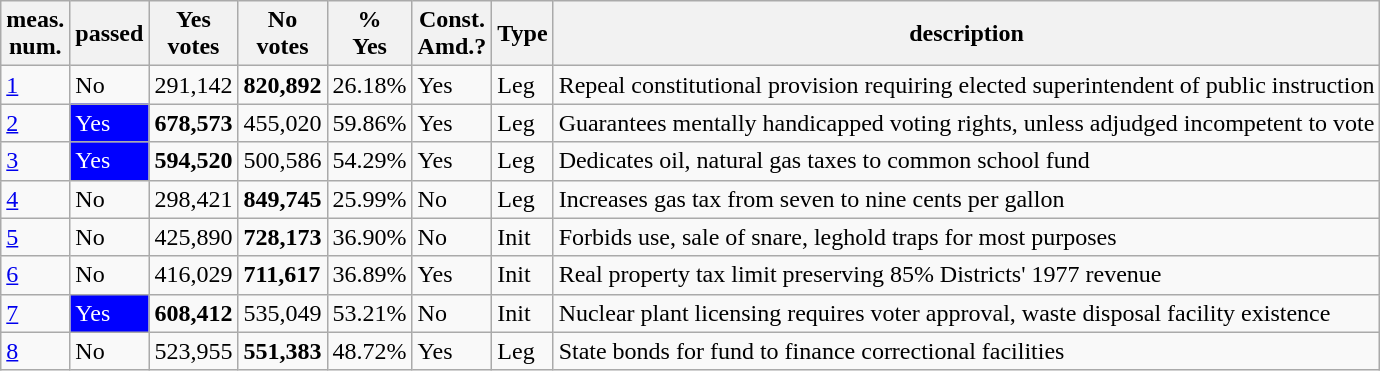<table class="wikitable sortable">
<tr>
<th>meas.<br>num.</th>
<th>passed</th>
<th>Yes<br>votes</th>
<th>No<br>votes</th>
<th>%<br>Yes</th>
<th>Const.<br>Amd.?</th>
<th>Type</th>
<th>description</th>
</tr>
<tr>
<td><a href='#'>1</a></td>
<td>No</td>
<td>291,142</td>
<td><strong>820,892</strong></td>
<td>26.18%</td>
<td>Yes</td>
<td>Leg</td>
<td>Repeal constitutional provision requiring elected superintendent of public instruction</td>
</tr>
<tr>
<td><a href='#'>2</a></td>
<td style="background:blue;color:white">Yes</td>
<td><strong>678,573</strong></td>
<td>455,020</td>
<td>59.86%</td>
<td>Yes</td>
<td>Leg</td>
<td>Guarantees mentally handicapped voting rights, unless adjudged incompetent to vote</td>
</tr>
<tr>
<td><a href='#'>3</a></td>
<td style="background:blue;color:white">Yes</td>
<td><strong>594,520</strong></td>
<td>500,586</td>
<td>54.29%</td>
<td>Yes</td>
<td>Leg</td>
<td>Dedicates oil, natural gas taxes to common school fund</td>
</tr>
<tr>
<td><a href='#'>4</a></td>
<td>No</td>
<td>298,421</td>
<td><strong>849,745</strong></td>
<td>25.99%</td>
<td>No</td>
<td>Leg</td>
<td>Increases gas tax from seven to nine cents per gallon</td>
</tr>
<tr>
<td><a href='#'>5</a></td>
<td>No</td>
<td>425,890</td>
<td><strong>728,173</strong></td>
<td>36.90%</td>
<td>No</td>
<td>Init</td>
<td>Forbids use, sale of snare, leghold traps for most purposes</td>
</tr>
<tr>
<td><a href='#'>6</a></td>
<td>No</td>
<td>416,029</td>
<td><strong>711,617</strong></td>
<td>36.89%</td>
<td>Yes</td>
<td>Init</td>
<td>Real property tax limit preserving 85% Districts' 1977 revenue</td>
</tr>
<tr>
<td><a href='#'>7</a></td>
<td style="background:blue;color:white">Yes</td>
<td><strong>608,412</strong></td>
<td>535,049</td>
<td>53.21%</td>
<td>No</td>
<td>Init</td>
<td>Nuclear plant licensing requires voter approval, waste disposal facility existence</td>
</tr>
<tr>
<td><a href='#'>8</a></td>
<td>No</td>
<td>523,955</td>
<td><strong>551,383</strong></td>
<td>48.72%</td>
<td>Yes</td>
<td>Leg</td>
<td>State bonds for fund to finance correctional facilities</td>
</tr>
</table>
